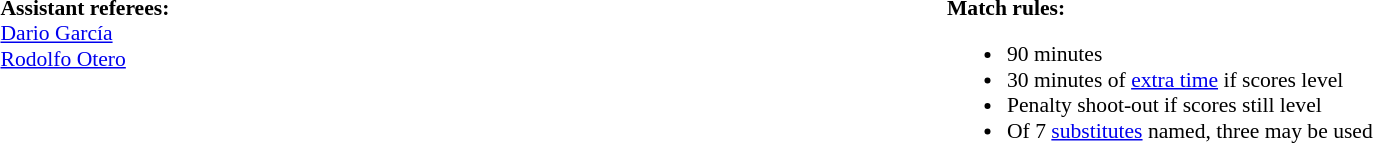<table width=100% style="font-size: 90%">
<tr>
<td width=50% valign=top><br><strong>Assistant referees:</strong>
<br> <a href='#'>Dario García</a>
<br> <a href='#'>Rodolfo Otero</a></td>
<td width=50% valign=top><br><strong>Match rules:</strong><ul><li>90 minutes</li><li>30 minutes of <a href='#'>extra time</a> if scores level</li><li>Penalty shoot-out if scores still level</li><li>Of 7 <a href='#'>substitutes</a> named, three may be used</li></ul></td>
</tr>
</table>
